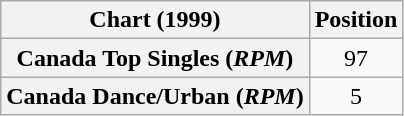<table class="wikitable plainrowheaders" style="text-align:center">
<tr>
<th>Chart (1999)</th>
<th>Position</th>
</tr>
<tr>
<th scope="row">Canada Top Singles (<em>RPM</em>)</th>
<td>97</td>
</tr>
<tr>
<th scope="row">Canada Dance/Urban (<em>RPM</em>)</th>
<td>5</td>
</tr>
</table>
